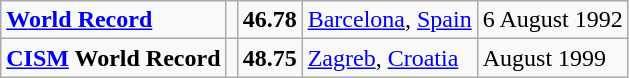<table class="wikitable">
<tr>
<td><strong><a href='#'>World Record</a></strong></td>
<td></td>
<td><strong>46.78</strong></td>
<td><a href='#'>Barcelona</a>, <a href='#'>Spain</a></td>
<td>6 August 1992</td>
</tr>
<tr>
<td><strong><a href='#'>CISM</a> World Record</strong></td>
<td></td>
<td><strong>48.75</strong></td>
<td><a href='#'>Zagreb</a>, <a href='#'>Croatia</a></td>
<td>August 1999</td>
</tr>
</table>
